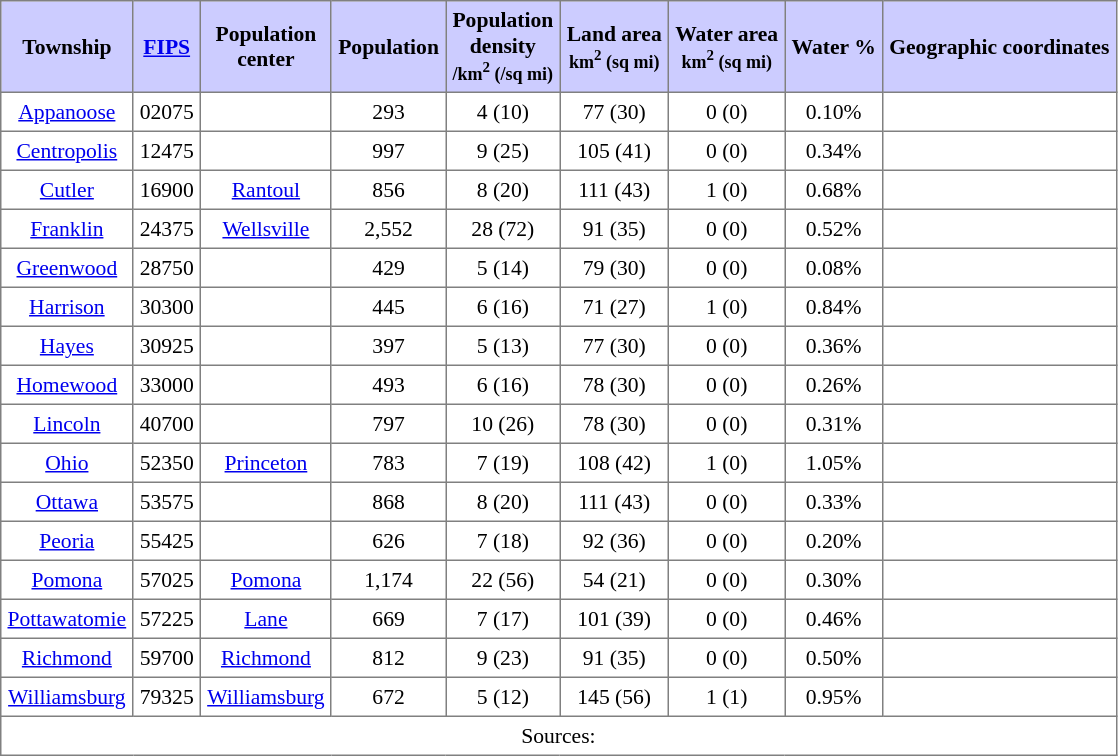<table class="toccolours" border=1 cellspacing=0 cellpadding=4 style="text-align:center; border-collapse:collapse; font-size:90%;">
<tr style="background:#ccccff">
<th>Township</th>
<th><a href='#'>FIPS</a></th>
<th>Population<br>center</th>
<th>Population</th>
<th>Population<br>density<br><small>/km<sup>2</sup> (/sq mi)</small></th>
<th>Land area<br><small>km<sup>2</sup> (sq mi)</small></th>
<th>Water area<br><small>km<sup>2</sup> (sq mi)</small></th>
<th>Water %</th>
<th>Geographic coordinates</th>
</tr>
<tr>
<td><a href='#'>Appanoose</a></td>
<td>02075</td>
<td></td>
<td>293</td>
<td>4 (10)</td>
<td>77 (30)</td>
<td>0 (0)</td>
<td>0.10%</td>
<td></td>
</tr>
<tr>
<td><a href='#'>Centropolis</a></td>
<td>12475</td>
<td></td>
<td>997</td>
<td>9 (25)</td>
<td>105 (41)</td>
<td>0 (0)</td>
<td>0.34%</td>
<td></td>
</tr>
<tr>
<td><a href='#'>Cutler</a></td>
<td>16900</td>
<td><a href='#'>Rantoul</a></td>
<td>856</td>
<td>8 (20)</td>
<td>111 (43)</td>
<td>1 (0)</td>
<td>0.68%</td>
<td></td>
</tr>
<tr>
<td><a href='#'>Franklin</a></td>
<td>24375</td>
<td><a href='#'>Wellsville</a></td>
<td>2,552</td>
<td>28 (72)</td>
<td>91 (35)</td>
<td>0 (0)</td>
<td>0.52%</td>
<td></td>
</tr>
<tr>
<td><a href='#'>Greenwood</a></td>
<td>28750</td>
<td></td>
<td>429</td>
<td>5 (14)</td>
<td>79 (30)</td>
<td>0 (0)</td>
<td>0.08%</td>
<td></td>
</tr>
<tr>
<td><a href='#'>Harrison</a></td>
<td>30300</td>
<td></td>
<td>445</td>
<td>6 (16)</td>
<td>71 (27)</td>
<td>1 (0)</td>
<td>0.84%</td>
<td></td>
</tr>
<tr>
<td><a href='#'>Hayes</a></td>
<td>30925</td>
<td></td>
<td>397</td>
<td>5 (13)</td>
<td>77 (30)</td>
<td>0 (0)</td>
<td>0.36%</td>
<td></td>
</tr>
<tr>
<td><a href='#'>Homewood</a></td>
<td>33000</td>
<td></td>
<td>493</td>
<td>6 (16)</td>
<td>78 (30)</td>
<td>0 (0)</td>
<td>0.26%</td>
<td></td>
</tr>
<tr>
<td><a href='#'>Lincoln</a></td>
<td>40700</td>
<td></td>
<td>797</td>
<td>10 (26)</td>
<td>78 (30)</td>
<td>0 (0)</td>
<td>0.31%</td>
<td></td>
</tr>
<tr>
<td><a href='#'>Ohio</a></td>
<td>52350</td>
<td><a href='#'>Princeton</a></td>
<td>783</td>
<td>7 (19)</td>
<td>108 (42)</td>
<td>1 (0)</td>
<td>1.05%</td>
<td></td>
</tr>
<tr>
<td><a href='#'>Ottawa</a></td>
<td>53575</td>
<td></td>
<td>868</td>
<td>8 (20)</td>
<td>111 (43)</td>
<td>0 (0)</td>
<td>0.33%</td>
<td></td>
</tr>
<tr>
<td><a href='#'>Peoria</a></td>
<td>55425</td>
<td></td>
<td>626</td>
<td>7 (18)</td>
<td>92 (36)</td>
<td>0 (0)</td>
<td>0.20%</td>
<td></td>
</tr>
<tr>
<td><a href='#'>Pomona</a></td>
<td>57025</td>
<td><a href='#'>Pomona</a></td>
<td>1,174</td>
<td>22 (56)</td>
<td>54 (21)</td>
<td>0 (0)</td>
<td>0.30%</td>
<td></td>
</tr>
<tr>
<td><a href='#'>Pottawatomie</a></td>
<td>57225</td>
<td><a href='#'>Lane</a></td>
<td>669</td>
<td>7 (17)</td>
<td>101 (39)</td>
<td>0 (0)</td>
<td>0.46%</td>
<td></td>
</tr>
<tr>
<td><a href='#'>Richmond</a></td>
<td>59700</td>
<td><a href='#'>Richmond</a></td>
<td>812</td>
<td>9 (23)</td>
<td>91 (35)</td>
<td>0 (0)</td>
<td>0.50%</td>
<td></td>
</tr>
<tr>
<td><a href='#'>Williamsburg</a></td>
<td>79325</td>
<td><a href='#'>Williamsburg</a></td>
<td>672</td>
<td>5 (12)</td>
<td>145 (56)</td>
<td>1 (1)</td>
<td>0.95%</td>
<td></td>
</tr>
<tr>
<td colspan=9>Sources: </td>
</tr>
</table>
